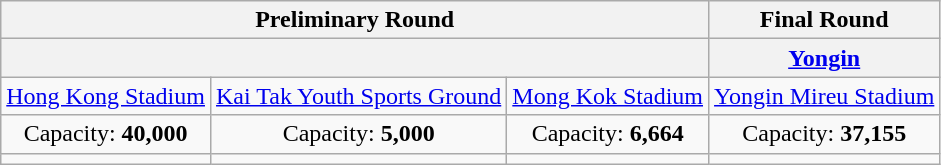<table class="wikitable" style="text-align:center">
<tr>
<th colspan=3>Preliminary Round</th>
<th>Final Round</th>
</tr>
<tr>
<th colspan=3></th>
<th> <a href='#'>Yongin</a></th>
</tr>
<tr>
<td><a href='#'>Hong Kong Stadium</a></td>
<td><a href='#'>Kai Tak Youth Sports Ground</a></td>
<td><a href='#'>Mong Kok Stadium</a></td>
<td><a href='#'>Yongin Mireu Stadium</a></td>
</tr>
<tr>
<td>Capacity: <strong>40,000</strong></td>
<td>Capacity: <strong>5,000</strong></td>
<td>Capacity: <strong>6,664</strong></td>
<td>Capacity: <strong>37,155</strong></td>
</tr>
<tr>
<td></td>
<td></td>
<td></td>
<td></td>
</tr>
</table>
